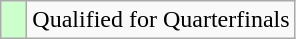<table class="wikitable">
<tr>
<td width=10px bgcolor=#ccffcc></td>
<td>Qualified for Quarterfinals</td>
</tr>
</table>
